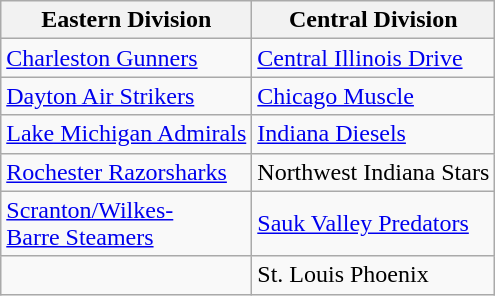<table class=wikitable>
<tr>
<th>Eastern Division</th>
<th>Central Division</th>
</tr>
<tr>
<td><a href='#'>Charleston Gunners</a></td>
<td><a href='#'>Central Illinois Drive</a></td>
</tr>
<tr>
<td><a href='#'>Dayton Air Strikers</a></td>
<td><a href='#'>Chicago Muscle</a></td>
</tr>
<tr>
<td><a href='#'>Lake Michigan Admirals</a></td>
<td><a href='#'>Indiana Diesels</a></td>
</tr>
<tr>
<td><a href='#'>Rochester Razorsharks</a></td>
<td>Northwest Indiana Stars</td>
</tr>
<tr>
<td><a href='#'>Scranton/Wilkes-<br>Barre Steamers</a></td>
<td><a href='#'>Sauk Valley Predators</a></td>
</tr>
<tr>
<td> </td>
<td>St. Louis Phoenix</td>
</tr>
</table>
